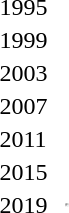<table>
<tr>
<td>1995</td>
<td></td>
<td></td>
<td><br></td>
</tr>
<tr>
<td>1999</td>
<td></td>
<td></td>
<td><br></td>
</tr>
<tr>
<td>2003</td>
<td></td>
<td></td>
<td><br></td>
</tr>
<tr>
<td>2007</td>
<td></td>
<td></td>
<td><br></td>
</tr>
<tr>
<td>2011</td>
<td></td>
<td></td>
<td><br></td>
</tr>
<tr>
<td>2015</td>
<td></td>
<td></td>
<td><br></td>
</tr>
<tr>
<td>2019</td>
<td></td>
<td></td>
<td><hr></td>
</tr>
</table>
